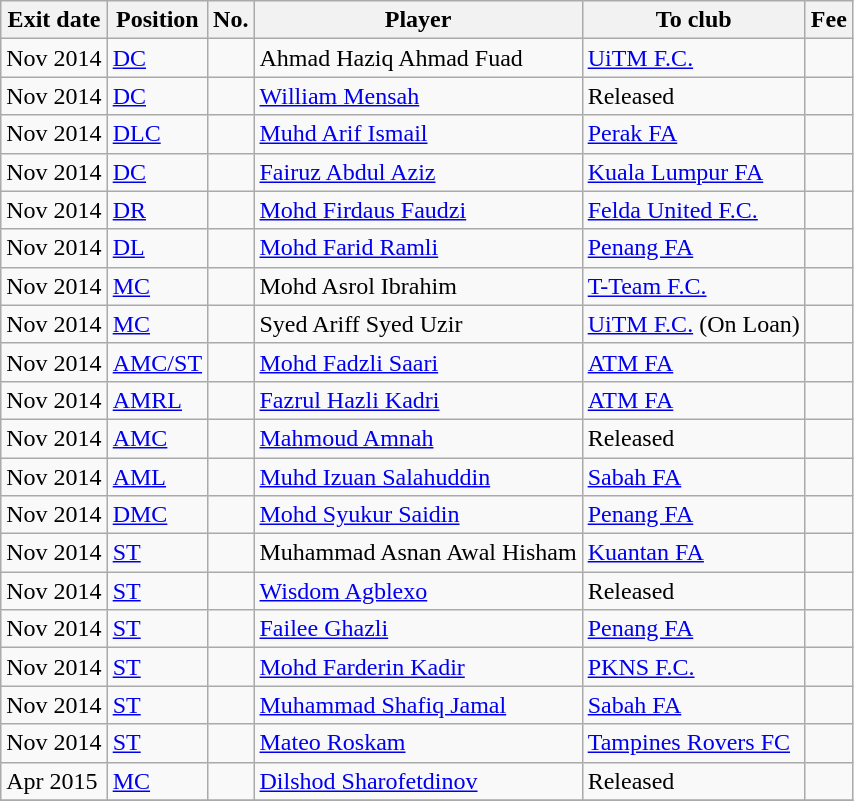<table class="wikitable sortable">
<tr>
<th>Exit date</th>
<th>Position</th>
<th>No.</th>
<th>Player</th>
<th>To club</th>
<th>Fee</th>
</tr>
<tr>
<td>Nov 2014</td>
<td><a href='#'>DC</a></td>
<td></td>
<td> Ahmad Haziq Ahmad Fuad</td>
<td> <a href='#'>UiTM F.C.</a></td>
<td></td>
</tr>
<tr>
<td>Nov 2014</td>
<td><a href='#'>DC</a></td>
<td></td>
<td> <a href='#'>William Mensah</a></td>
<td>Released</td>
<td></td>
</tr>
<tr>
<td>Nov 2014</td>
<td><a href='#'>DLC</a></td>
<td></td>
<td> <a href='#'>Muhd Arif Ismail</a></td>
<td> <a href='#'>Perak FA</a></td>
<td></td>
</tr>
<tr>
<td>Nov 2014</td>
<td><a href='#'>DC</a></td>
<td></td>
<td> <a href='#'>Fairuz Abdul Aziz</a></td>
<td> <a href='#'>Kuala Lumpur FA</a></td>
<td></td>
</tr>
<tr>
<td>Nov 2014</td>
<td><a href='#'>DR</a></td>
<td></td>
<td> <a href='#'>Mohd Firdaus Faudzi</a></td>
<td> <a href='#'>Felda United F.C.</a></td>
<td></td>
</tr>
<tr>
<td>Nov 2014</td>
<td><a href='#'>DL</a></td>
<td></td>
<td> <a href='#'>Mohd Farid Ramli</a></td>
<td> <a href='#'>Penang FA</a></td>
<td></td>
</tr>
<tr>
<td>Nov 2014</td>
<td><a href='#'>MC</a></td>
<td></td>
<td> Mohd Asrol Ibrahim</td>
<td> <a href='#'>T-Team F.C.</a></td>
<td></td>
</tr>
<tr>
<td>Nov 2014</td>
<td><a href='#'>MC</a></td>
<td></td>
<td> Syed Ariff Syed Uzir</td>
<td> <a href='#'>UiTM F.C.</a> (On Loan)</td>
<td></td>
</tr>
<tr>
<td>Nov 2014</td>
<td><a href='#'>AMC/ST</a></td>
<td></td>
<td> <a href='#'>Mohd Fadzli Saari</a></td>
<td> <a href='#'>ATM FA</a></td>
<td></td>
</tr>
<tr>
<td>Nov 2014</td>
<td><a href='#'>AMRL</a></td>
<td></td>
<td> <a href='#'>Fazrul Hazli Kadri</a></td>
<td> <a href='#'>ATM FA</a></td>
<td></td>
</tr>
<tr>
<td>Nov 2014</td>
<td><a href='#'>AMC</a></td>
<td></td>
<td> <a href='#'>Mahmoud Amnah</a></td>
<td>Released</td>
<td></td>
</tr>
<tr>
<td>Nov 2014</td>
<td><a href='#'>AML</a></td>
<td></td>
<td> <a href='#'>Muhd Izuan Salahuddin</a></td>
<td> <a href='#'>Sabah FA</a></td>
<td></td>
</tr>
<tr>
<td>Nov 2014</td>
<td><a href='#'>DMC</a></td>
<td></td>
<td> <a href='#'>Mohd Syukur Saidin</a></td>
<td> <a href='#'>Penang FA</a></td>
<td></td>
</tr>
<tr>
<td>Nov 2014</td>
<td><a href='#'>ST</a></td>
<td></td>
<td> Muhammad Asnan Awal Hisham</td>
<td> <a href='#'>Kuantan FA</a></td>
<td></td>
</tr>
<tr>
<td>Nov 2014</td>
<td><a href='#'>ST</a></td>
<td></td>
<td> <a href='#'>Wisdom Agblexo</a></td>
<td>Released</td>
<td></td>
</tr>
<tr>
<td>Nov 2014</td>
<td><a href='#'>ST</a></td>
<td></td>
<td> <a href='#'>Failee Ghazli</a></td>
<td> <a href='#'>Penang FA</a></td>
<td></td>
</tr>
<tr>
<td>Nov 2014</td>
<td><a href='#'>ST</a></td>
<td></td>
<td> <a href='#'>Mohd Farderin Kadir</a></td>
<td> <a href='#'>PKNS F.C.</a></td>
<td></td>
</tr>
<tr>
<td>Nov 2014</td>
<td><a href='#'>ST</a></td>
<td></td>
<td> <a href='#'>Muhammad Shafiq Jamal</a></td>
<td> <a href='#'>Sabah FA</a></td>
<td></td>
</tr>
<tr>
<td>Nov 2014</td>
<td><a href='#'>ST</a></td>
<td></td>
<td> <a href='#'>Mateo Roskam</a></td>
<td> <a href='#'>Tampines Rovers FC</a></td>
<td></td>
</tr>
<tr>
<td>Apr 2015</td>
<td><a href='#'>MC</a></td>
<td></td>
<td> <a href='#'>Dilshod Sharofetdinov</a></td>
<td>Released</td>
<td></td>
</tr>
<tr>
</tr>
</table>
